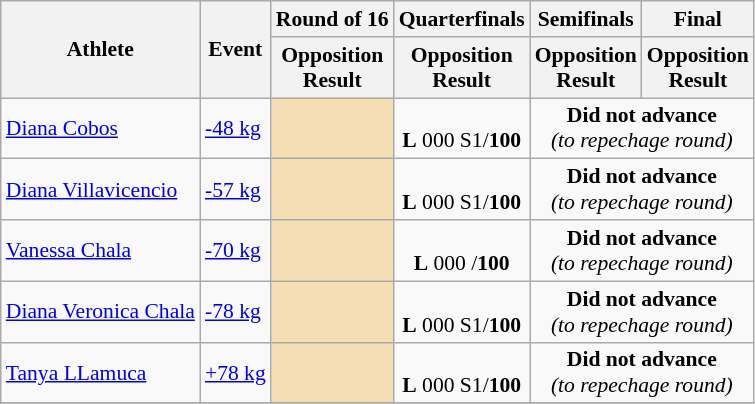<table class="wikitable" style="font-size:90%">
<tr>
<th rowspan="2">Athlete</th>
<th rowspan="2">Event</th>
<th>Round of 16</th>
<th>Quarterfinals</th>
<th>Semifinals</th>
<th>Final</th>
</tr>
<tr>
<th>Opposition<br>Result</th>
<th>Opposition<br>Result</th>
<th>Opposition<br>Result</th>
<th>Opposition<br>Result</th>
</tr>
<tr>
<td><a href='#'>Diana Cobos</a></td>
<td><a href='#'>-48 kg</a></td>
<td align="center" bgcolor=wheat></td>
<td align=center><br><strong>L</strong> 000 S1/<strong>100 </strong></td>
<td align=center colspan="7"><strong>Did not advance</strong><br><em>(to repechage round)</em></td>
</tr>
<tr>
<td><a href='#'>Diana Villavicencio</a></td>
<td><a href='#'>-57 kg</a></td>
<td align="center" bgcolor=wheat></td>
<td align=center><br><strong>L</strong> 000 S1/<strong>100 </strong></td>
<td align=center colspan="7"><strong>Did not advance</strong><br><em>(to repechage round)</em></td>
</tr>
<tr>
<td><a href='#'>Vanessa Chala</a></td>
<td><a href='#'>-70 kg</a></td>
<td align="center" bgcolor=wheat></td>
<td align=center><br><strong>L</strong> 000 /<strong>100 </strong></td>
<td align=center colspan="7"><strong>Did not advance</strong><br><em>(to repechage round)</em></td>
</tr>
<tr>
<td><a href='#'>Diana Veronica Chala</a></td>
<td><a href='#'>-78 kg</a></td>
<td align="center" bgcolor=wheat></td>
<td align=center><br><strong>L</strong> 000 S1/<strong>100 </strong></td>
<td align=center colspan="7"><strong>Did not advance</strong><br><em>(to repechage round)</em></td>
</tr>
<tr>
<td><a href='#'>Tanya LLamuca</a></td>
<td><a href='#'>+78 kg</a></td>
<td align="center" bgcolor=wheat></td>
<td align=center><br><strong>L</strong> 000 S1/<strong>100 </strong></td>
<td align=center colspan="7"><strong>Did not advance</strong><br><em>(to repechage round)</em></td>
</tr>
<tr>
</tr>
</table>
